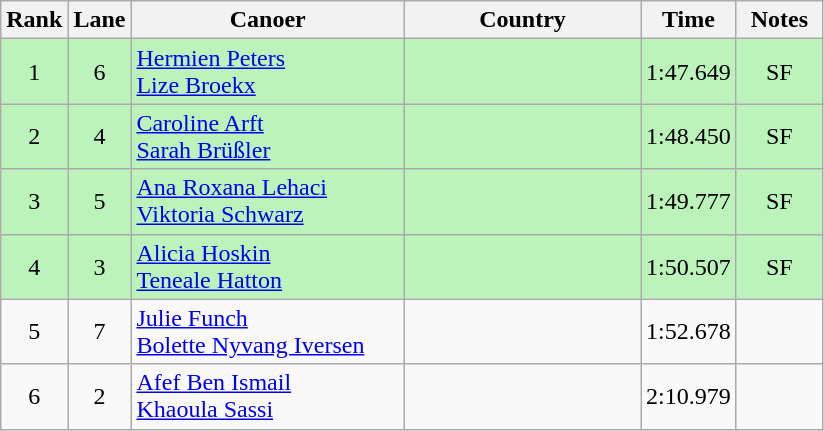<table class="wikitable" style="text-align:center;">
<tr>
<th width=30>Rank</th>
<th width=30>Lane</th>
<th width=175>Canoer</th>
<th width=150>Country</th>
<th width=30>Time</th>
<th width=50>Notes</th>
</tr>
<tr bgcolor=bbf3bb>
<td>1</td>
<td>6</td>
<td align=left><a href='#'>Hermien Peters</a><br><a href='#'>Lize Broekx</a></td>
<td align=left></td>
<td>1:47.649</td>
<td>SF</td>
</tr>
<tr bgcolor=bbf3bb>
<td>2</td>
<td>4</td>
<td align=left><a href='#'>Caroline Arft</a><br><a href='#'>Sarah Brüßler</a></td>
<td align=left></td>
<td>1:48.450</td>
<td>SF</td>
</tr>
<tr bgcolor=bbf3bb>
<td>3</td>
<td>5</td>
<td align=left><a href='#'>Ana Roxana Lehaci</a><br><a href='#'>Viktoria Schwarz</a></td>
<td align=left></td>
<td>1:49.777</td>
<td>SF</td>
</tr>
<tr bgcolor=bbf3bb>
<td>4</td>
<td>3</td>
<td align=left><a href='#'>Alicia Hoskin</a><br><a href='#'>Teneale Hatton</a></td>
<td align=left></td>
<td>1:50.507</td>
<td>SF</td>
</tr>
<tr>
<td>5</td>
<td>7</td>
<td align=left><a href='#'>Julie Funch</a><br><a href='#'>Bolette Nyvang Iversen</a></td>
<td align=left></td>
<td>1:52.678</td>
<td></td>
</tr>
<tr>
<td>6</td>
<td>2</td>
<td align=left><a href='#'>Afef Ben Ismail</a><br><a href='#'>Khaoula Sassi</a></td>
<td align=left></td>
<td>2:10.979</td>
<td></td>
</tr>
</table>
